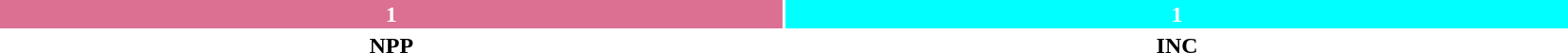<table style="width:88%; text-align:center;">
<tr style="color:white;">
<td style="background:#db7093; width:50%;"><strong>1</strong></td>
<td style="background:aqua; width:50%;"><strong>1</strong></td>
</tr>
<tr>
<td><span><strong>NPP</strong></span></td>
<td><span><strong>INC</strong></span></td>
</tr>
</table>
